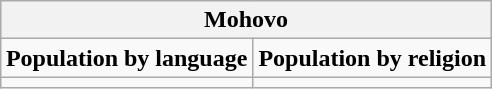<table class="wikitable" style="margin: 0.5em auto; text-align: center;">
<tr>
<th colspan="2">Mohovo</th>
</tr>
<tr>
<td><strong>Population by language</strong></td>
<td><strong>Population by religion</strong></td>
</tr>
<tr>
<td></td>
<td></td>
</tr>
</table>
